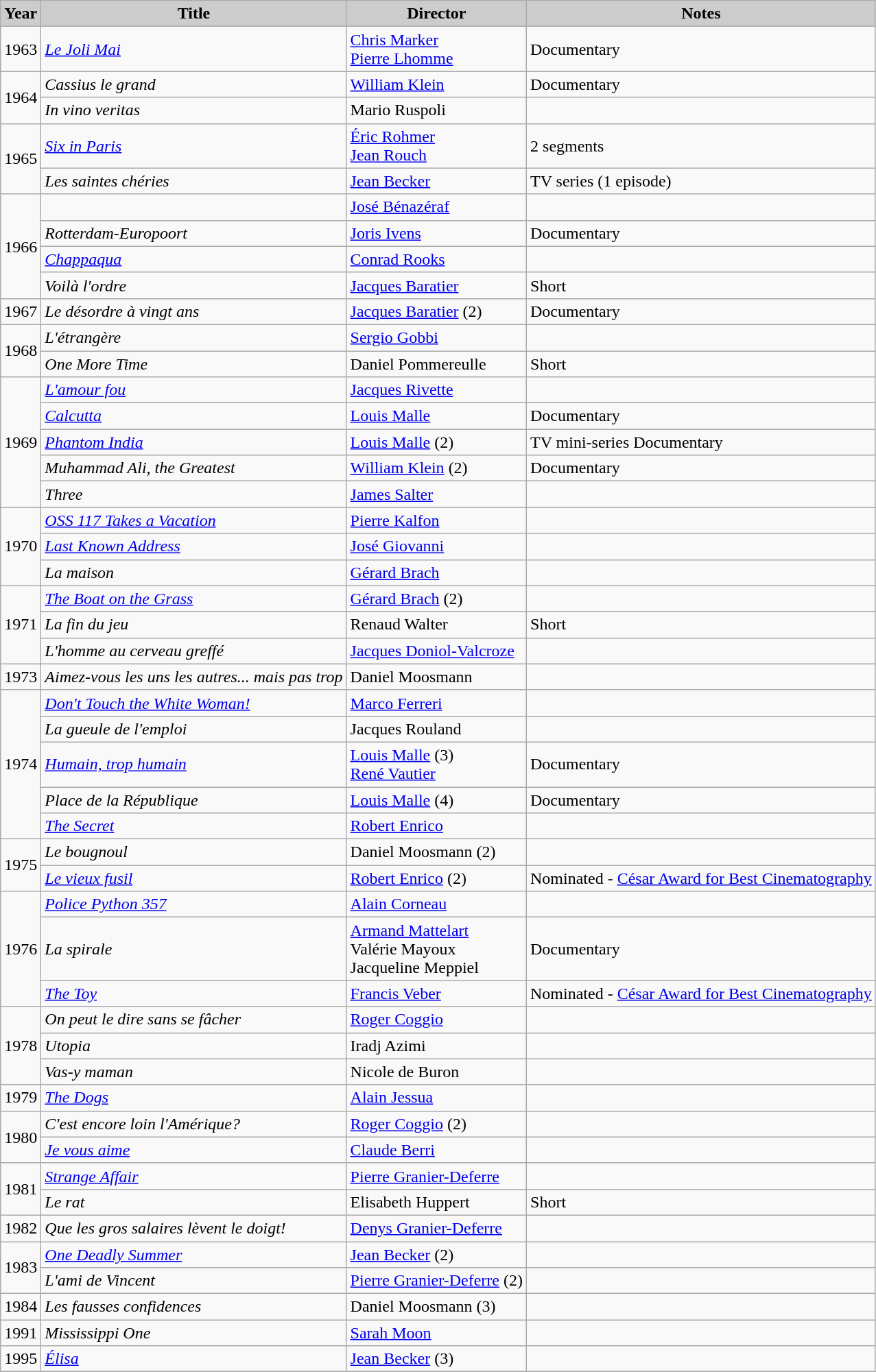<table class="wikitable">
<tr>
<th style="background: #CCCCCC;">Year</th>
<th style="background: #CCCCCC;">Title</th>
<th style="background: #CCCCCC;">Director</th>
<th style="background: #CCCCCC;">Notes</th>
</tr>
<tr>
<td>1963</td>
<td><em><a href='#'>Le Joli Mai</a></em></td>
<td><a href='#'>Chris Marker</a><br><a href='#'>Pierre Lhomme</a></td>
<td>Documentary</td>
</tr>
<tr>
<td rowspan=2>1964</td>
<td><em>Cassius le grand</em></td>
<td><a href='#'>William Klein</a></td>
<td>Documentary</td>
</tr>
<tr>
<td><em>In vino veritas</em></td>
<td>Mario Ruspoli</td>
<td></td>
</tr>
<tr>
<td rowspan=2>1965</td>
<td><em><a href='#'>Six in Paris</a></em></td>
<td><a href='#'>Éric Rohmer</a><br><a href='#'>Jean Rouch</a></td>
<td>2 segments</td>
</tr>
<tr>
<td><em>Les saintes chéries</em></td>
<td><a href='#'>Jean Becker</a></td>
<td>TV series (1 episode)</td>
</tr>
<tr>
<td rowspan=4>1966</td>
<td><em></em></td>
<td><a href='#'>José Bénazéraf</a></td>
<td></td>
</tr>
<tr>
<td><em>Rotterdam-Europoort</em></td>
<td><a href='#'>Joris Ivens</a></td>
<td>Documentary</td>
</tr>
<tr>
<td><em><a href='#'>Chappaqua</a></em></td>
<td><a href='#'>Conrad Rooks</a></td>
<td></td>
</tr>
<tr>
<td><em>Voilà l'ordre</em></td>
<td><a href='#'>Jacques Baratier</a></td>
<td>Short</td>
</tr>
<tr>
<td>1967</td>
<td><em>Le désordre à vingt ans</em></td>
<td><a href='#'>Jacques Baratier</a> (2)</td>
<td>Documentary</td>
</tr>
<tr>
<td rowspan=2>1968</td>
<td><em>L'étrangère</em></td>
<td><a href='#'>Sergio Gobbi</a></td>
<td></td>
</tr>
<tr>
<td><em>One More Time</em></td>
<td>Daniel Pommereulle</td>
<td>Short</td>
</tr>
<tr>
<td rowspan=5>1969</td>
<td><em><a href='#'>L'amour fou</a></em></td>
<td><a href='#'>Jacques Rivette</a></td>
<td></td>
</tr>
<tr>
<td><em><a href='#'>Calcutta</a></em></td>
<td><a href='#'>Louis Malle</a></td>
<td>Documentary</td>
</tr>
<tr>
<td><em><a href='#'>Phantom India</a></em></td>
<td><a href='#'>Louis Malle</a> (2)</td>
<td>TV mini-series Documentary</td>
</tr>
<tr>
<td><em>Muhammad Ali, the Greatest</em></td>
<td><a href='#'>William Klein</a> (2)</td>
<td>Documentary</td>
</tr>
<tr>
<td><em>Three</em></td>
<td><a href='#'>James Salter</a></td>
<td></td>
</tr>
<tr>
<td rowspan=3>1970</td>
<td><em><a href='#'>OSS 117 Takes a Vacation</a></em></td>
<td><a href='#'>Pierre Kalfon</a></td>
<td></td>
</tr>
<tr>
<td><em><a href='#'>Last Known Address</a></em></td>
<td><a href='#'>José Giovanni</a></td>
<td></td>
</tr>
<tr>
<td><em>La maison</em></td>
<td><a href='#'>Gérard Brach</a></td>
<td></td>
</tr>
<tr>
<td rowspan=3>1971</td>
<td><em><a href='#'>The Boat on the Grass</a></em></td>
<td><a href='#'>Gérard Brach</a> (2)</td>
<td></td>
</tr>
<tr>
<td><em>La fin du jeu</em></td>
<td>Renaud Walter</td>
<td>Short</td>
</tr>
<tr>
<td><em>L'homme au cerveau greffé</em></td>
<td><a href='#'>Jacques Doniol-Valcroze</a></td>
<td></td>
</tr>
<tr>
<td>1973</td>
<td><em>Aimez-vous les uns les autres... mais pas trop</em></td>
<td>Daniel Moosmann</td>
<td></td>
</tr>
<tr>
<td rowspan=5>1974</td>
<td><em><a href='#'>Don't Touch the White Woman!</a></em></td>
<td><a href='#'>Marco Ferreri</a></td>
<td></td>
</tr>
<tr>
<td><em>La gueule de l'emploi</em></td>
<td>Jacques Rouland</td>
<td></td>
</tr>
<tr>
<td><em><a href='#'>Humain, trop humain</a></em></td>
<td><a href='#'>Louis Malle</a> (3)<br><a href='#'>René Vautier</a></td>
<td>Documentary</td>
</tr>
<tr>
<td><em>Place de la République</em></td>
<td><a href='#'>Louis Malle</a> (4)</td>
<td>Documentary</td>
</tr>
<tr>
<td><em><a href='#'>The Secret</a></em></td>
<td><a href='#'>Robert Enrico</a></td>
<td></td>
</tr>
<tr>
<td rowspan=2>1975</td>
<td><em>Le bougnoul</em></td>
<td>Daniel Moosmann (2)</td>
<td></td>
</tr>
<tr>
<td><em><a href='#'>Le vieux fusil</a></em></td>
<td><a href='#'>Robert Enrico</a> (2)</td>
<td>Nominated - <a href='#'>César Award for Best Cinematography</a></td>
</tr>
<tr>
<td rowspan=3>1976</td>
<td><em><a href='#'>Police Python 357</a></em></td>
<td><a href='#'>Alain Corneau</a></td>
<td></td>
</tr>
<tr>
<td><em>La spirale</em></td>
<td><a href='#'>Armand Mattelart</a><br>Valérie Mayoux<br>Jacqueline Meppiel</td>
<td>Documentary</td>
</tr>
<tr>
<td><em><a href='#'>The Toy</a></em></td>
<td><a href='#'>Francis Veber</a></td>
<td>Nominated - <a href='#'>César Award for Best Cinematography</a></td>
</tr>
<tr>
<td rowspan=3>1978</td>
<td><em>On peut le dire sans se fâcher</em></td>
<td><a href='#'>Roger Coggio</a></td>
<td></td>
</tr>
<tr>
<td><em>Utopia</em></td>
<td>Iradj Azimi</td>
<td></td>
</tr>
<tr>
<td><em>Vas-y maman</em></td>
<td>Nicole de Buron</td>
<td></td>
</tr>
<tr>
<td>1979</td>
<td><em><a href='#'>The Dogs</a></em></td>
<td><a href='#'>Alain Jessua</a></td>
<td></td>
</tr>
<tr>
<td rowspan=2>1980</td>
<td><em>C'est encore loin l'Amérique?</em></td>
<td><a href='#'>Roger Coggio</a> (2)</td>
<td></td>
</tr>
<tr>
<td><em><a href='#'>Je vous aime</a></em></td>
<td><a href='#'>Claude Berri</a></td>
<td></td>
</tr>
<tr>
<td rowspan=2>1981</td>
<td><em><a href='#'>Strange Affair</a></em></td>
<td><a href='#'>Pierre Granier-Deferre</a></td>
<td></td>
</tr>
<tr>
<td><em>Le rat</em></td>
<td>Elisabeth Huppert</td>
<td>Short</td>
</tr>
<tr>
<td>1982</td>
<td><em>Que les gros salaires lèvent le doigt!</em></td>
<td><a href='#'>Denys Granier-Deferre</a></td>
<td></td>
</tr>
<tr>
<td rowspan=2>1983</td>
<td><em><a href='#'>One Deadly Summer</a></em></td>
<td><a href='#'>Jean Becker</a> (2)</td>
<td></td>
</tr>
<tr>
<td><em>L'ami de Vincent</em></td>
<td><a href='#'>Pierre Granier-Deferre</a> (2)</td>
<td></td>
</tr>
<tr>
<td>1984</td>
<td><em>Les fausses confidences</em></td>
<td>Daniel Moosmann (3)</td>
<td></td>
</tr>
<tr>
<td>1991</td>
<td><em>Mississippi One</em></td>
<td><a href='#'>Sarah Moon</a></td>
<td></td>
</tr>
<tr>
<td>1995</td>
<td><em><a href='#'>Élisa</a></em></td>
<td><a href='#'>Jean Becker</a> (3)</td>
<td></td>
</tr>
<tr>
</tr>
</table>
